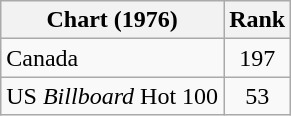<table class="wikitable">
<tr>
<th>Chart (1976)</th>
<th>Rank</th>
</tr>
<tr>
<td>Canada</td>
<td style="text-align:center;">197</td>
</tr>
<tr>
<td>US <em>Billboard</em> Hot 100</td>
<td style="text-align:center;">53</td>
</tr>
</table>
